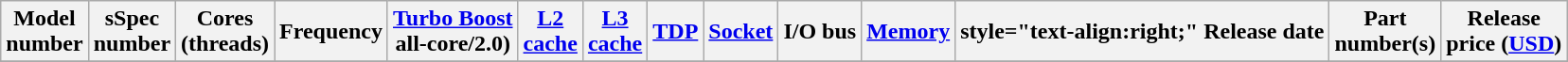<table class="wikitable sortable">
<tr>
<th>Model<br>number</th>
<th>sSpec<br>number</th>
<th>Cores<br>(threads)</th>
<th>Frequency</th>
<th><a href='#'>Turbo Boost</a><br>all-core/2.0)</th>
<th><a href='#'>L2<br>cache</a></th>
<th><a href='#'>L3<br>cache</a></th>
<th><a href='#'>TDP</a></th>
<th><a href='#'>Socket</a></th>
<th>I/O bus</th>
<th><a href='#'>Memory</a></th>
<th>style="text-align:right;"  Release date</th>
<th>Part<br>number(s)</th>
<th>Release<br>price (<a href='#'>USD</a>)<br></th>
</tr>
<tr>
</tr>
</table>
